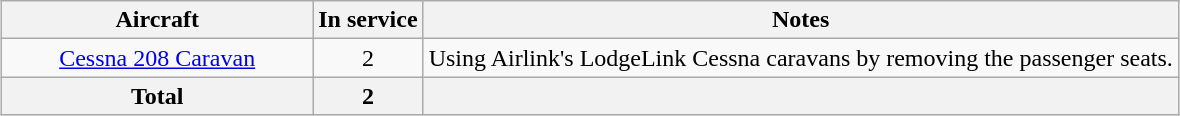<table class="wikitable" style="margin-left:auto; margin-right:auto; text-align:center;">
<tr>
<th style="width:200px;">Aircraft</th>
<th>In service</th>
<th>Notes</th>
</tr>
<tr>
<td><a href='#'>Cessna 208 Caravan</a></td>
<td>2</td>
<td>Using Airlink's LodgeLink Cessna caravans by removing the passenger seats.</td>
</tr>
<tr>
<th>Total</th>
<th>2</th>
<th></th>
</tr>
</table>
